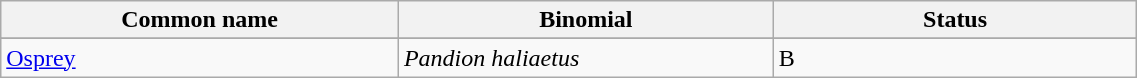<table width=60% class="wikitable">
<tr>
<th width=35%>Common name</th>
<th width=33%>Binomial</th>
<th width=32%>Status</th>
</tr>
<tr>
</tr>
<tr>
<td><a href='#'>Osprey</a></td>
<td><em>Pandion haliaetus</em></td>
<td>B</td>
</tr>
</table>
